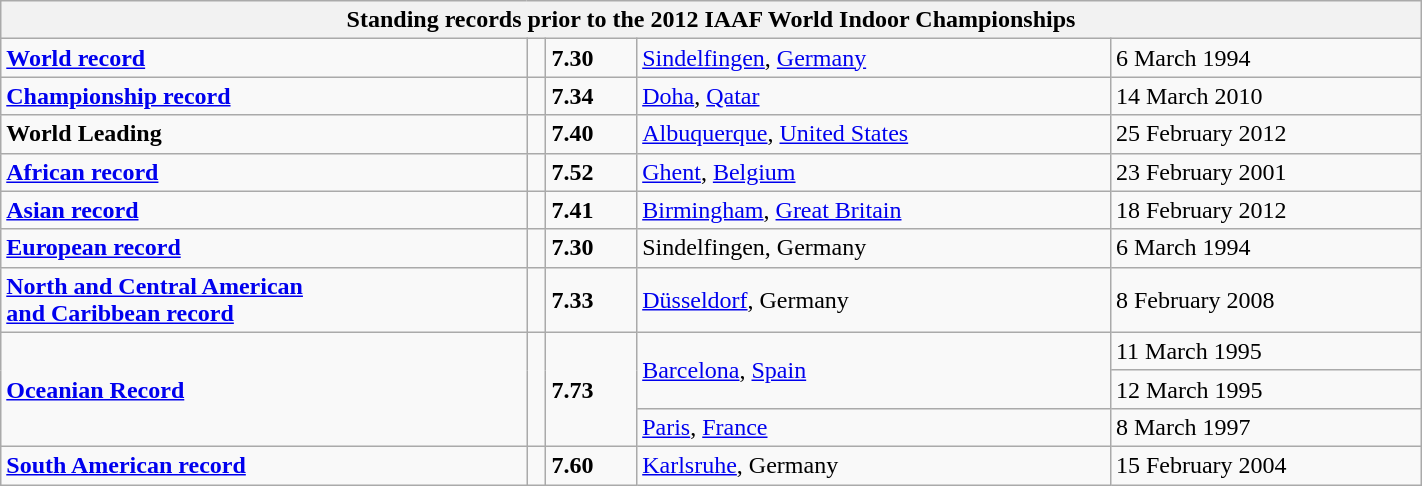<table class="wikitable" width=75%>
<tr>
<th colspan="5">Standing records prior to the 2012 IAAF World Indoor Championships</th>
</tr>
<tr>
<td><strong><a href='#'>World record</a></strong></td>
<td></td>
<td><strong>7.30</strong></td>
<td><a href='#'>Sindelfingen</a>, <a href='#'>Germany</a></td>
<td>6 March 1994</td>
</tr>
<tr>
<td><strong><a href='#'>Championship record</a></strong></td>
<td></td>
<td><strong>7.34</strong></td>
<td><a href='#'>Doha</a>, <a href='#'>Qatar</a></td>
<td>14 March 2010</td>
</tr>
<tr>
<td><strong>World Leading</strong></td>
<td></td>
<td><strong>7.40</strong></td>
<td><a href='#'>Albuquerque</a>, <a href='#'>United States</a></td>
<td>25 February 2012</td>
</tr>
<tr>
<td><strong><a href='#'>African record</a></strong></td>
<td></td>
<td><strong>7.52</strong></td>
<td><a href='#'>Ghent</a>, <a href='#'>Belgium</a></td>
<td>23 February 2001</td>
</tr>
<tr>
<td><strong><a href='#'>Asian record</a></strong></td>
<td></td>
<td><strong>7.41</strong></td>
<td><a href='#'>Birmingham</a>, <a href='#'>Great Britain</a></td>
<td>18 February 2012</td>
</tr>
<tr>
<td><strong><a href='#'>European record</a></strong></td>
<td></td>
<td><strong>7.30</strong></td>
<td>Sindelfingen, Germany</td>
<td>6 March 1994</td>
</tr>
<tr>
<td><strong><a href='#'>North and Central American <br>and Caribbean record</a></strong></td>
<td></td>
<td><strong>7.33</strong></td>
<td><a href='#'>Düsseldorf</a>, Germany</td>
<td>8 February 2008</td>
</tr>
<tr>
<td rowspan=3><strong><a href='#'>Oceanian Record</a></strong></td>
<td rowspan=3></td>
<td rowspan=3><strong>7.73</strong></td>
<td rowspan=2><a href='#'>Barcelona</a>, <a href='#'>Spain</a></td>
<td>11 March 1995</td>
</tr>
<tr>
<td>12 March 1995</td>
</tr>
<tr>
<td><a href='#'>Paris</a>, <a href='#'>France</a></td>
<td>8 March 1997</td>
</tr>
<tr>
<td><strong><a href='#'>South American record</a></strong></td>
<td></td>
<td><strong>7.60</strong></td>
<td><a href='#'>Karlsruhe</a>, Germany</td>
<td>15 February 2004</td>
</tr>
</table>
